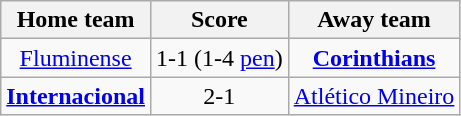<table class="wikitable" style="text-align: center">
<tr>
<th>Home team</th>
<th>Score</th>
<th>Away team</th>
</tr>
<tr>
<td><a href='#'>Fluminense</a></td>
<td>1-1 (1-4 <a href='#'>pen</a>)</td>
<td><strong><a href='#'>Corinthians</a></strong></td>
</tr>
<tr>
<td><strong><a href='#'>Internacional</a></strong></td>
<td>2-1</td>
<td><a href='#'>Atlético Mineiro</a></td>
</tr>
</table>
